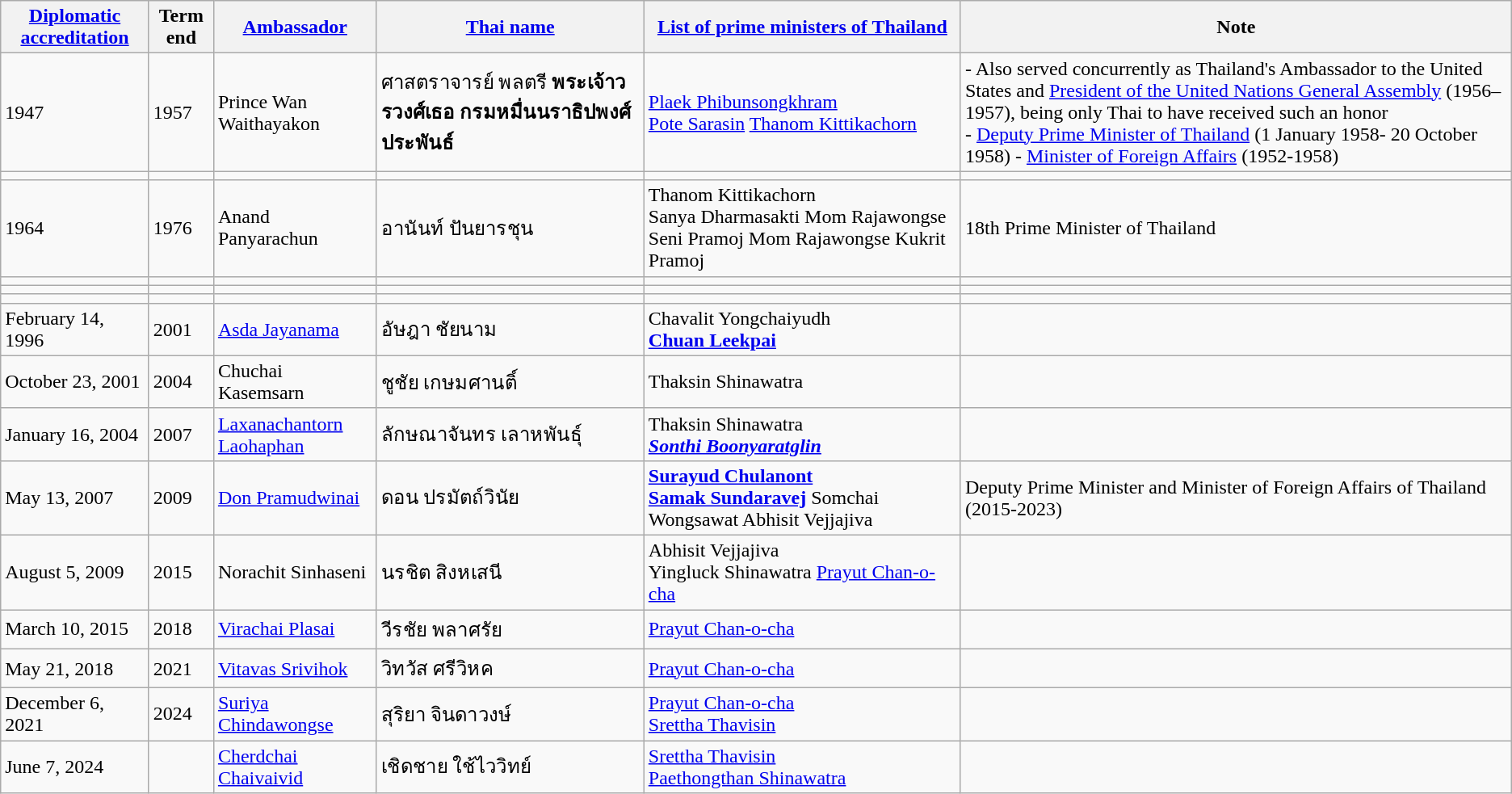<table class="wikitable sortable">
<tr>
<th><a href='#'>Diplomatic accreditation</a></th>
<th>Term end</th>
<th><a href='#'>Ambassador</a></th>
<th><a href='#'>Thai name</a></th>
<th><a href='#'>List of prime ministers of Thailand</a></th>
<th>Note</th>
</tr>
<tr>
<td>1947</td>
<td>1957</td>
<td>Prince Wan Waithayakon</td>
<td>ศาสตราจารย์ พลตรี <strong>พระเจ้าวรวงศ์เธอ กรมหมื่นนราธิปพงศ์ประพันธ์</strong></td>
<td><a href='#'>Plaek Phibunsongkhram</a><br><a href='#'>Pote Sarasin</a>
<a href='#'>Thanom Kittikachorn</a></td>
<td>- Also served concurrently as Thailand's Ambassador to the United States and <a href='#'>President of the United Nations General Assembly</a>  (1956–1957), being only Thai to have received such an honor<br>- <a href='#'>Deputy Prime Minister of Thailand</a> (1 January 1958- 20 October 1958)
- <a href='#'>Minister of Foreign Affairs</a> (1952-1958)</td>
</tr>
<tr>
<td></td>
<td></td>
<td></td>
<td></td>
<td></td>
<td></td>
</tr>
<tr>
<td>1964</td>
<td>1976</td>
<td>Anand Panyarachun</td>
<td>อานันท์ ปันยารชุน</td>
<td>Thanom Kittikachorn<br>Sanya Dharmasakti
Mom Rajawongse Seni Pramoj
Mom Rajawongse Kukrit Pramoj</td>
<td>18th Prime Minister of Thailand</td>
</tr>
<tr>
<td></td>
<td></td>
<td></td>
<td></td>
<td></td>
<td></td>
</tr>
<tr>
<td></td>
<td></td>
<td></td>
<td></td>
<td></td>
<td></td>
</tr>
<tr>
<td></td>
<td></td>
<td></td>
<td></td>
<td></td>
<td></td>
</tr>
<tr>
<td>February 14, 1996</td>
<td>2001</td>
<td><a href='#'>Asda Jayanama</a></td>
<td>อัษฎา ชัยนาม</td>
<td>Chavalit Yongchaiyudh<br><strong><a href='#'>Chuan Leekpai</a></strong></td>
<td></td>
</tr>
<tr>
<td>October 23, 2001</td>
<td>2004</td>
<td>Chuchai Kasemsarn</td>
<td>ชูชัย เกษมศานติ์</td>
<td>Thaksin Shinawatra</td>
<td></td>
</tr>
<tr>
<td>January 16, 2004</td>
<td>2007</td>
<td><a href='#'>Laxanachantorn Laohaphan</a></td>
<td>ลักษณาจันทร เลาหพันธุ์</td>
<td>Thaksin Shinawatra<br><strong><em><a href='#'>Sonthi Boonyaratglin</a></em></strong></td>
<td></td>
</tr>
<tr>
<td>May 13, 2007</td>
<td>2009</td>
<td><a href='#'>Don Pramudwinai</a></td>
<td>ดอน ปรมัตถ์วินัย</td>
<td><strong><a href='#'>Surayud Chulanont</a></strong><br><strong><a href='#'>Samak Sundaravej</a></strong>
Somchai Wongsawat
Abhisit Vejjajiva</td>
<td>Deputy Prime Minister and Minister of Foreign Affairs of Thailand (2015-2023)</td>
</tr>
<tr>
<td>August 5, 2009</td>
<td>2015</td>
<td>Norachit Sinhaseni</td>
<td>นรชิต สิงหเสนี</td>
<td>Abhisit Vejjajiva<br>Yingluck Shinawatra
<a href='#'>Prayut Chan-o-cha</a></td>
<td></td>
</tr>
<tr>
<td>March 10, 2015</td>
<td>2018</td>
<td><a href='#'>Virachai Plasai</a></td>
<td>วีรชัย พลาศรัย</td>
<td><a href='#'>Prayut Chan-o-cha</a></td>
<td></td>
</tr>
<tr>
<td>May 21, 2018</td>
<td>2021</td>
<td><a href='#'>Vitavas Srivihok</a></td>
<td>วิทวัส ศรีวิหค</td>
<td><a href='#'>Prayut Chan-o-cha</a></td>
<td></td>
</tr>
<tr>
<td>December 6, 2021</td>
<td>2024</td>
<td><a href='#'>Suriya Chindawongse</a></td>
<td>สุริยา จินดาวงษ์</td>
<td><a href='#'>Prayut Chan-o-cha</a><br><a href='#'>Srettha Thavisin</a></td>
<td></td>
</tr>
<tr>
<td>June 7, 2024</td>
<td></td>
<td><a href='#'>Cherdchai Chaivaivid</a></td>
<td>เชิดชาย ใช้ไววิทย์</td>
<td><a href='#'>Srettha Thavisin</a><br><a href='#'>Paethongthan Shinawatra</a></td>
<td></td>
</tr>
</table>
